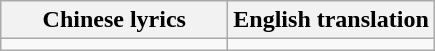<table class="wikitable">
<tr>
<th>Chinese lyrics</th>
<th>English translation</th>
</tr>
<tr>
<td style="width: 9em"></td>
<td></td>
</tr>
</table>
